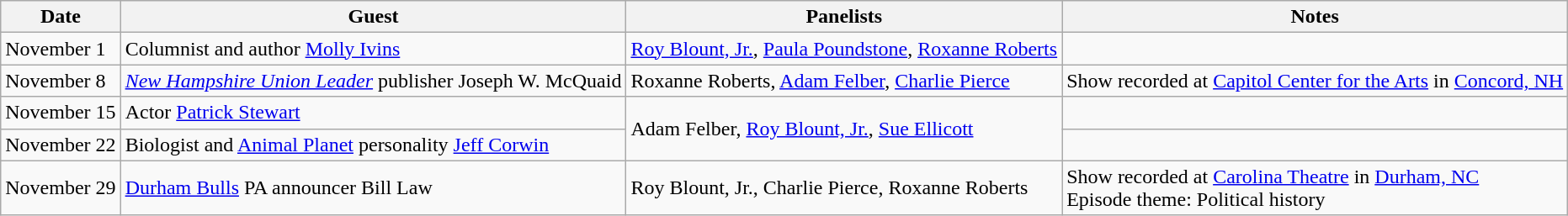<table class="wikitable">
<tr ">
<th>Date</th>
<th>Guest</th>
<th>Panelists</th>
<th>Notes</th>
</tr>
<tr>
<td>November 1</td>
<td>Columnist and author <a href='#'>Molly Ivins</a></td>
<td><a href='#'>Roy Blount, Jr.</a>, <a href='#'>Paula Poundstone</a>, <a href='#'>Roxanne Roberts</a></td>
<td></td>
</tr>
<tr>
<td>November 8</td>
<td><em><a href='#'>New Hampshire Union Leader</a></em> publisher Joseph W. McQuaid</td>
<td>Roxanne Roberts, <a href='#'>Adam Felber</a>, <a href='#'>Charlie Pierce</a></td>
<td>Show recorded at <a href='#'>Capitol Center for the Arts</a> in <a href='#'>Concord, NH</a></td>
</tr>
<tr>
<td>November 15</td>
<td>Actor <a href='#'>Patrick Stewart</a></td>
<td rowspan=2>Adam Felber, <a href='#'>Roy Blount, Jr.</a>, <a href='#'>Sue Ellicott</a></td>
<td></td>
</tr>
<tr>
<td>November 22</td>
<td>Biologist and <a href='#'>Animal Planet</a> personality <a href='#'>Jeff Corwin</a></td>
<td></td>
</tr>
<tr>
<td>November 29</td>
<td><a href='#'>Durham Bulls</a> PA announcer Bill Law</td>
<td>Roy Blount, Jr., Charlie Pierce, Roxanne Roberts</td>
<td>Show recorded at <a href='#'>Carolina Theatre</a> in <a href='#'>Durham, NC</a><br>Episode theme: Political history</td>
</tr>
</table>
